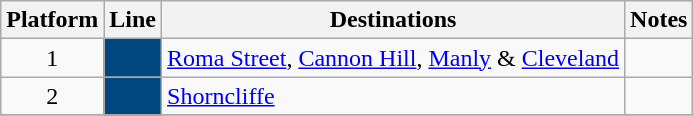<table class="wikitable" style="float: none; margin: 0.5em; ">
<tr>
<th>Platform</th>
<th>Line</th>
<th>Destinations</th>
<th>Notes</th>
</tr>
<tr>
<td rowspan=1 style="text-align:center;">1</td>
<td style=background:#00467F><a href='#'></a></td>
<td><a href='#'>Roma Street</a>, <a href='#'>Cannon Hill</a>, <a href='#'>Manly</a> & <a href='#'>Cleveland</a></td>
<td></td>
</tr>
<tr>
<td rowspan=1 style="text-align:center;">2</td>
<td style=background:#00467F><a href='#'></a></td>
<td><a href='#'>Shorncliffe</a></td>
<td></td>
</tr>
<tr>
</tr>
</table>
